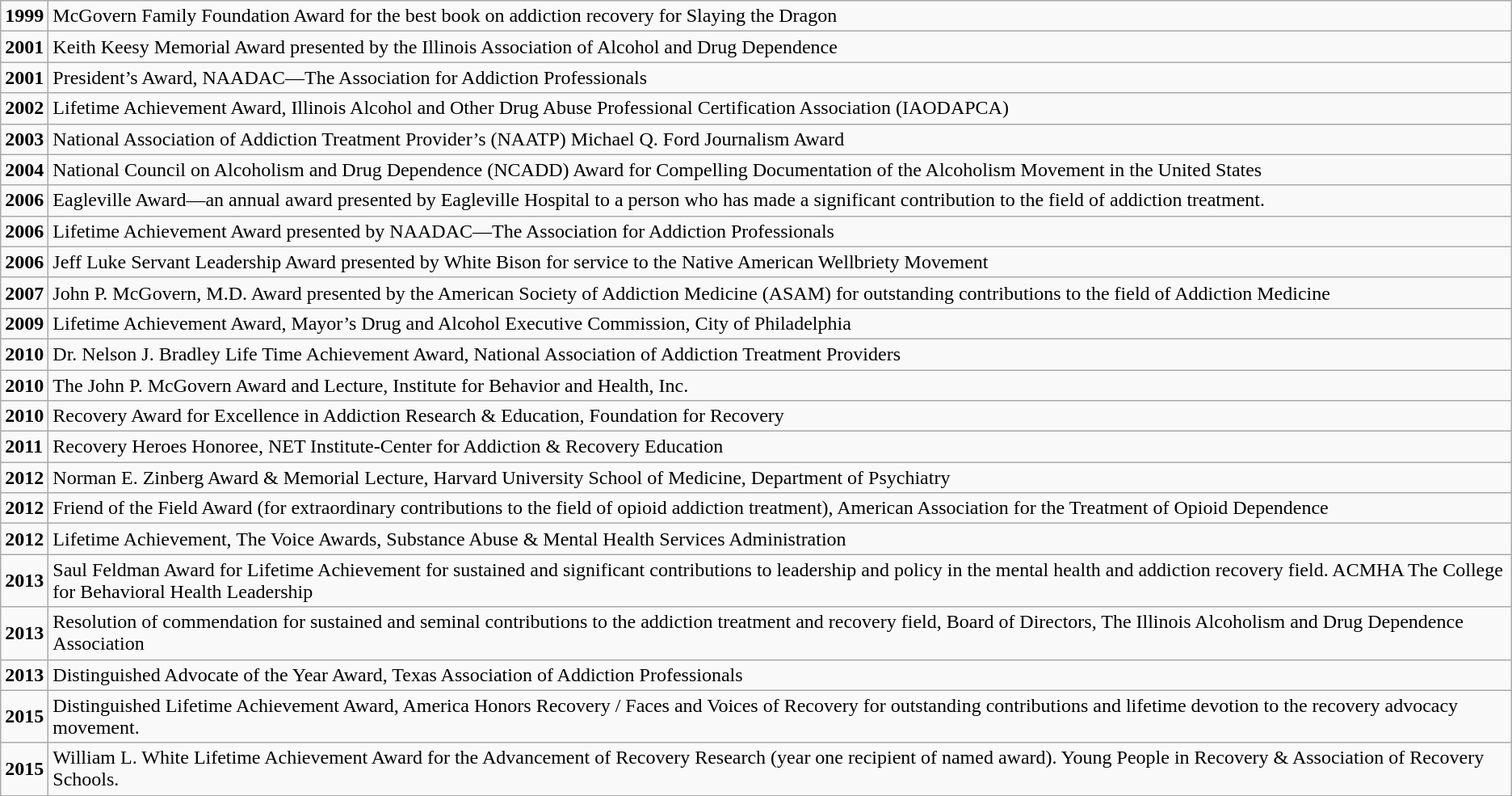<table class="wikitable">
<tr>
<td><strong>1999</strong></td>
<td>McGovern Family Foundation Award for the best book on addiction recovery for Slaying the Dragon</td>
</tr>
<tr>
<td><strong>2001</strong></td>
<td>Keith Keesy Memorial Award presented by the Illinois Association of Alcohol and Drug Dependence</td>
</tr>
<tr>
<td><strong>2001</strong></td>
<td>President’s Award, NAADAC—The Association for Addiction Professionals</td>
</tr>
<tr>
<td><strong>2002</strong></td>
<td>Lifetime Achievement Award, Illinois Alcohol and Other Drug Abuse Professional Certification Association (IAODAPCA)</td>
</tr>
<tr>
<td><strong>2003</strong></td>
<td>National Association of Addiction Treatment Provider’s (NAATP) Michael Q. Ford Journalism Award</td>
</tr>
<tr>
<td><strong>2004</strong></td>
<td>National Council on Alcoholism and Drug Dependence (NCADD) Award for Compelling Documentation of the Alcoholism Movement in the United States</td>
</tr>
<tr>
<td><strong>2006</strong></td>
<td>Eagleville Award—an annual award presented by Eagleville Hospital to a person who has made a significant contribution to the field of addiction treatment.</td>
</tr>
<tr>
<td><strong>2006</strong></td>
<td>Lifetime Achievement Award presented by NAADAC—The Association for Addiction Professionals</td>
</tr>
<tr>
<td><strong>2006</strong></td>
<td>Jeff Luke Servant Leadership Award presented by White Bison for service to the Native American Wellbriety Movement</td>
</tr>
<tr>
<td><strong>2007</strong></td>
<td>John P. McGovern, M.D. Award presented by the American Society of Addiction Medicine (ASAM) for outstanding contributions to the field of Addiction Medicine</td>
</tr>
<tr>
<td><strong>2009</strong></td>
<td>Lifetime Achievement Award, Mayor’s Drug and Alcohol Executive Commission, City of Philadelphia</td>
</tr>
<tr>
<td><strong>2010</strong></td>
<td>Dr. Nelson J. Bradley Life Time Achievement Award, National Association of Addiction Treatment Providers</td>
</tr>
<tr>
<td><strong>2010</strong></td>
<td>The John P. McGovern Award and Lecture, Institute for Behavior and Health, Inc.</td>
</tr>
<tr>
<td><strong>2010</strong></td>
<td>Recovery Award for Excellence in Addiction Research & Education, Foundation for Recovery</td>
</tr>
<tr>
<td><strong>2011</strong></td>
<td>Recovery Heroes Honoree, NET Institute-Center for Addiction & Recovery Education</td>
</tr>
<tr>
<td><strong>2012</strong></td>
<td>Norman E. Zinberg Award & Memorial Lecture, Harvard University School of Medicine, Department of Psychiatry</td>
</tr>
<tr>
<td><strong>2012</strong></td>
<td>Friend of the Field Award (for extraordinary contributions to the field of opioid addiction treatment), American Association for the Treatment of Opioid Dependence</td>
</tr>
<tr>
<td><strong>2012</strong></td>
<td>Lifetime Achievement, The Voice Awards, Substance Abuse & Mental Health Services Administration</td>
</tr>
<tr>
<td><strong>2013</strong></td>
<td>Saul Feldman Award for Lifetime Achievement for sustained and significant contributions to leadership and policy in the mental health and addiction recovery field. ACMHA The College for Behavioral Health Leadership</td>
</tr>
<tr>
<td><strong>2013</strong></td>
<td>Resolution of commendation for sustained and seminal contributions to the addiction treatment and recovery field, Board of Directors, The Illinois Alcoholism and Drug Dependence Association</td>
</tr>
<tr>
<td><strong>2013</strong></td>
<td>Distinguished Advocate of the Year Award, Texas Association of Addiction Professionals</td>
</tr>
<tr>
<td><strong>2015</strong></td>
<td>Distinguished Lifetime Achievement Award, America Honors Recovery / Faces and Voices of Recovery for outstanding contributions and lifetime devotion to the recovery advocacy movement.</td>
</tr>
<tr>
<td><strong>2015</strong></td>
<td>William L. White Lifetime Achievement Award for the Advancement of Recovery Research (year one recipient of named award). Young People in Recovery & Association of Recovery Schools.</td>
</tr>
</table>
